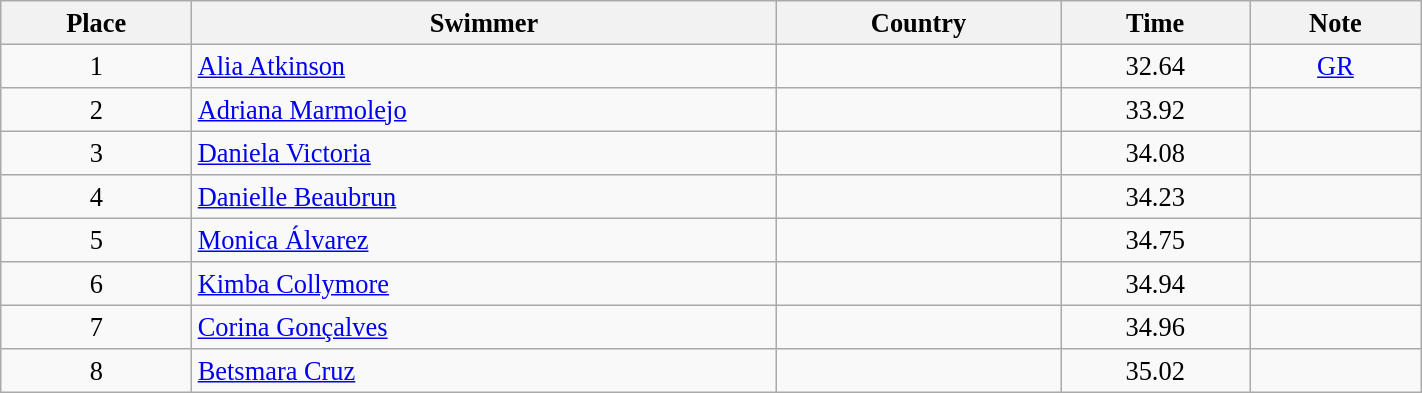<table class="wikitable" style=" text-align:center; font-size:110%;" width="75%">
<tr>
<th>Place</th>
<th>Swimmer</th>
<th>Country</th>
<th>Time</th>
<th>Note</th>
</tr>
<tr>
<td>1</td>
<td align=left><a href='#'>Alia Atkinson</a></td>
<td align=left></td>
<td>32.64</td>
<td><a href='#'>GR</a></td>
</tr>
<tr>
<td>2</td>
<td align=left><a href='#'>Adriana Marmolejo</a></td>
<td align=left></td>
<td>33.92</td>
<td></td>
</tr>
<tr>
<td>3</td>
<td align=left><a href='#'>Daniela Victoria</a></td>
<td align=left></td>
<td>34.08</td>
<td></td>
</tr>
<tr>
<td>4</td>
<td align=left><a href='#'>Danielle Beaubrun</a></td>
<td align=left></td>
<td>34.23</td>
<td></td>
</tr>
<tr>
<td>5</td>
<td align=left><a href='#'>Monica Álvarez</a></td>
<td align=left></td>
<td>34.75</td>
<td></td>
</tr>
<tr>
<td>6</td>
<td align=left><a href='#'>Kimba Collymore</a></td>
<td align=left></td>
<td>34.94</td>
<td></td>
</tr>
<tr>
<td>7</td>
<td align=left><a href='#'>Corina Gonçalves</a></td>
<td align=left></td>
<td>34.96</td>
<td></td>
</tr>
<tr>
<td>8</td>
<td align=left><a href='#'>Betsmara Cruz</a></td>
<td align=left></td>
<td>35.02</td>
<td></td>
</tr>
</table>
